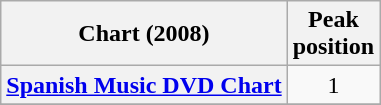<table class="wikitable sortable plainrowheaders">
<tr>
<th scope="col">Chart (2008)</th>
<th scope="col">Peak<br>position</th>
</tr>
<tr>
<th scope="row"><a href='#'>Spanish Music DVD Chart</a></th>
<td align="center">1</td>
</tr>
<tr>
</tr>
</table>
